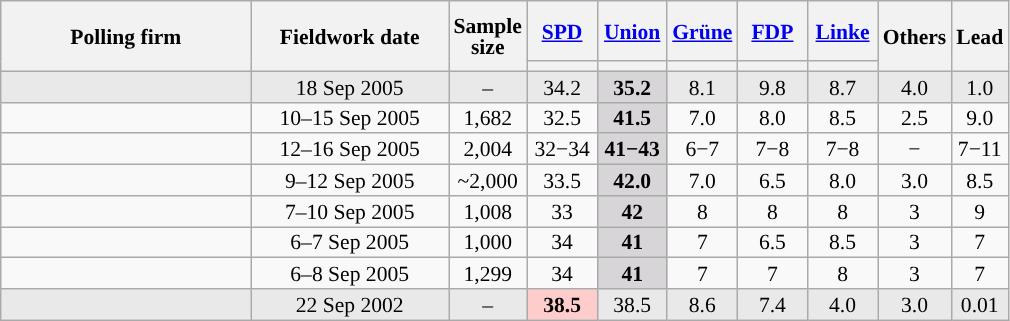<table class="wikitable sortable" style="text-align:center;font-size:90%;line-height:14px;">
<tr style="height:40px;">
<th style="width:160px;" rowspan="2">Polling firm</th>
<th style="width:125px;" rowspan="2">Fieldwork date</th>
<th style="width:35px;" rowspan="2">Sample<br>size</th>
<th class="unsortable" style="width:40px;"><a href='#'>SPD</a></th>
<th class="unsortable" style="width:40px;"><a href='#'>Union</a></th>
<th class="unsortable" style="width:40px;"><a href='#'>Grüne</a></th>
<th class="unsortable" style="width:40px;"><a href='#'>FDP</a></th>
<th class="unsortable" style="width:40px;"><a href='#'>Linke</a></th>
<th class="unsortable" style="width:40px;" rowspan="2">Others</th>
<th style="width:30px;" rowspan="2">Lead</th>
</tr>
<tr>
<th style="background:"></th>
<th style="background:"></th>
<th style="background:"></th>
<th style="background:"></th>
<th style="background:"></th>
</tr>
<tr style="background:#E9E9E9;">
<td></td>
<td data-sort-value="2005-09-18">18 Sep 2005</td>
<td>–</td>
<td>34.2</td>
<td style="background:#D7D5D7"><strong>35.2</strong></td>
<td>8.1</td>
<td>9.8</td>
<td>8.7</td>
<td>4.0</td>
<td style="background:">1.0</td>
</tr>
<tr>
<td></td>
<td data-sort-value="2005-09-16">10–15 Sep 2005</td>
<td>1,682</td>
<td>32.5</td>
<td style="background:#D7D5D7"><strong>41.5</strong></td>
<td>7.0</td>
<td>8.0</td>
<td>8.5</td>
<td>2.5</td>
<td style="background:">9.0</td>
</tr>
<tr>
<td></td>
<td data-sort-value="2005-09-16">12–16 Sep 2005</td>
<td>2,004</td>
<td>32−34</td>
<td style="background:#D7D5D7"><strong>41−43</strong></td>
<td>6−7</td>
<td>7−8</td>
<td>7−8</td>
<td>−</td>
<td style="background:">7−11</td>
</tr>
<tr>
<td></td>
<td data-sort-value="2005-09-13">9–12 Sep 2005</td>
<td>~2,000</td>
<td>33.5</td>
<td style="background:#D7D5D7"><strong>42.0</strong></td>
<td>7.0</td>
<td>6.5</td>
<td>8.0</td>
<td>3.0</td>
<td style="background:">8.5</td>
</tr>
<tr>
<td></td>
<td data-sort-value="2005-09-12">7–10 Sep 2005</td>
<td>1,008</td>
<td>33</td>
<td style="background:#D7D5D7"><strong>42</strong></td>
<td>8</td>
<td>8</td>
<td>8</td>
<td>3</td>
<td style="background:">9</td>
</tr>
<tr>
<td></td>
<td data-sort-value="2005-09-08">6–7 Sep 2005</td>
<td>1,000</td>
<td>34</td>
<td style="background:#D7D5D7"><strong>41</strong></td>
<td>7</td>
<td>6.5</td>
<td>8.5</td>
<td>3</td>
<td style="background:">7</td>
</tr>
<tr>
<td></td>
<td data-sort-value="2005-09-09">6–8 Sep 2005</td>
<td>1,299</td>
<td>34</td>
<td style="background:#D7D5D7"><strong>41</strong></td>
<td>7</td>
<td>7</td>
<td>8</td>
<td>3</td>
<td style="background:">7</td>
</tr>
<tr style="background:#E9E9E9;">
<td></td>
<td data-sort-value="2002-09-22">22 Sep 2002</td>
<td>–</td>
<td style="background:#FFCCCC"><strong>38.5</strong></td>
<td>38.5</td>
<td>8.6</td>
<td>7.4</td>
<td>4.0</td>
<td>3.0</td>
<td style="background:">0.01</td>
</tr>
</table>
